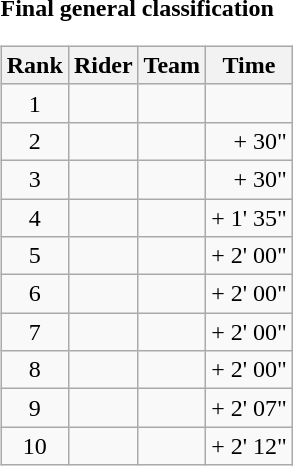<table>
<tr>
<td><strong>Final general classification</strong><br><table class="wikitable">
<tr>
<th scope="col">Rank</th>
<th scope="col">Rider</th>
<th scope="col">Team</th>
<th scope="col">Time</th>
</tr>
<tr>
<td style="text-align:center;">1</td>
<td></td>
<td></td>
<td style="text-align:right;"></td>
</tr>
<tr>
<td style="text-align:center;">2</td>
<td></td>
<td></td>
<td style="text-align:right;">+ 30"</td>
</tr>
<tr>
<td style="text-align:center;">3</td>
<td></td>
<td></td>
<td style="text-align:right;">+ 30"</td>
</tr>
<tr>
<td style="text-align:center;">4</td>
<td></td>
<td></td>
<td style="text-align:right;">+ 1' 35"</td>
</tr>
<tr>
<td style="text-align:center;">5</td>
<td></td>
<td></td>
<td style="text-align:right;">+ 2' 00"</td>
</tr>
<tr>
<td style="text-align:center;">6</td>
<td></td>
<td></td>
<td style="text-align:right;">+ 2' 00"</td>
</tr>
<tr>
<td style="text-align:center;">7</td>
<td></td>
<td></td>
<td style="text-align:right;">+ 2' 00"</td>
</tr>
<tr>
<td style="text-align:center;">8</td>
<td></td>
<td></td>
<td style="text-align:right;">+ 2' 00"</td>
</tr>
<tr>
<td style="text-align:center;">9</td>
<td></td>
<td></td>
<td style="text-align:right;">+ 2' 07"</td>
</tr>
<tr>
<td style="text-align:center;">10</td>
<td></td>
<td></td>
<td style="text-align:right;">+ 2' 12"</td>
</tr>
</table>
</td>
</tr>
</table>
